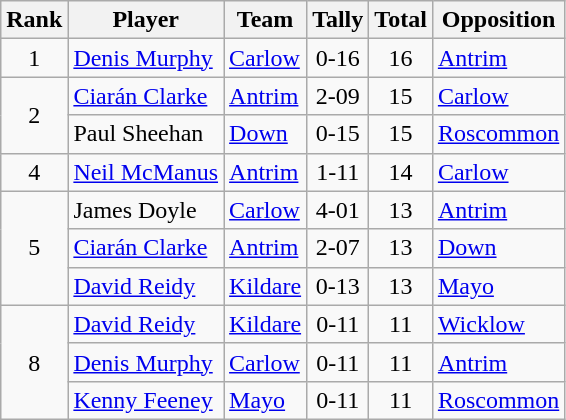<table class="wikitable">
<tr>
<th>Rank</th>
<th>Player</th>
<th>Team</th>
<th>Tally</th>
<th>Total</th>
<th>Opposition</th>
</tr>
<tr>
<td rowspan=1 align=center>1</td>
<td><a href='#'>Denis Murphy</a></td>
<td><a href='#'>Carlow</a></td>
<td align=center>0-16</td>
<td align=center>16</td>
<td><a href='#'>Antrim</a></td>
</tr>
<tr>
<td rowspan=2 align=center>2</td>
<td><a href='#'>Ciarán Clarke</a></td>
<td><a href='#'>Antrim</a></td>
<td align=center>2-09</td>
<td align=center>15</td>
<td><a href='#'>Carlow</a></td>
</tr>
<tr>
<td>Paul Sheehan</td>
<td><a href='#'>Down</a></td>
<td align=center>0-15</td>
<td align=center>15</td>
<td><a href='#'>Roscommon</a></td>
</tr>
<tr>
<td rowspan=1 align=center>4</td>
<td><a href='#'>Neil McManus</a></td>
<td><a href='#'>Antrim</a></td>
<td align=center>1-11</td>
<td align=center>14</td>
<td><a href='#'>Carlow</a></td>
</tr>
<tr>
<td rowspan=3 align=center>5</td>
<td>James Doyle</td>
<td><a href='#'>Carlow</a></td>
<td align=center>4-01</td>
<td align=center>13</td>
<td><a href='#'>Antrim</a></td>
</tr>
<tr>
<td><a href='#'>Ciarán Clarke</a></td>
<td><a href='#'>Antrim</a></td>
<td align=center>2-07</td>
<td align=center>13</td>
<td><a href='#'>Down</a></td>
</tr>
<tr>
<td><a href='#'>David Reidy</a></td>
<td><a href='#'>Kildare</a></td>
<td align=center>0-13</td>
<td align=center>13</td>
<td><a href='#'>Mayo</a></td>
</tr>
<tr>
<td rowspan=3 align=center>8</td>
<td><a href='#'>David Reidy</a></td>
<td><a href='#'>Kildare</a></td>
<td align=center>0-11</td>
<td align=center>11</td>
<td><a href='#'>Wicklow</a></td>
</tr>
<tr>
<td><a href='#'>Denis Murphy</a></td>
<td><a href='#'>Carlow</a></td>
<td align=center>0-11</td>
<td align=center>11</td>
<td><a href='#'>Antrim</a></td>
</tr>
<tr>
<td><a href='#'>Kenny Feeney</a></td>
<td><a href='#'>Mayo</a></td>
<td align=center>0-11</td>
<td align=center>11</td>
<td><a href='#'>Roscommon</a></td>
</tr>
</table>
